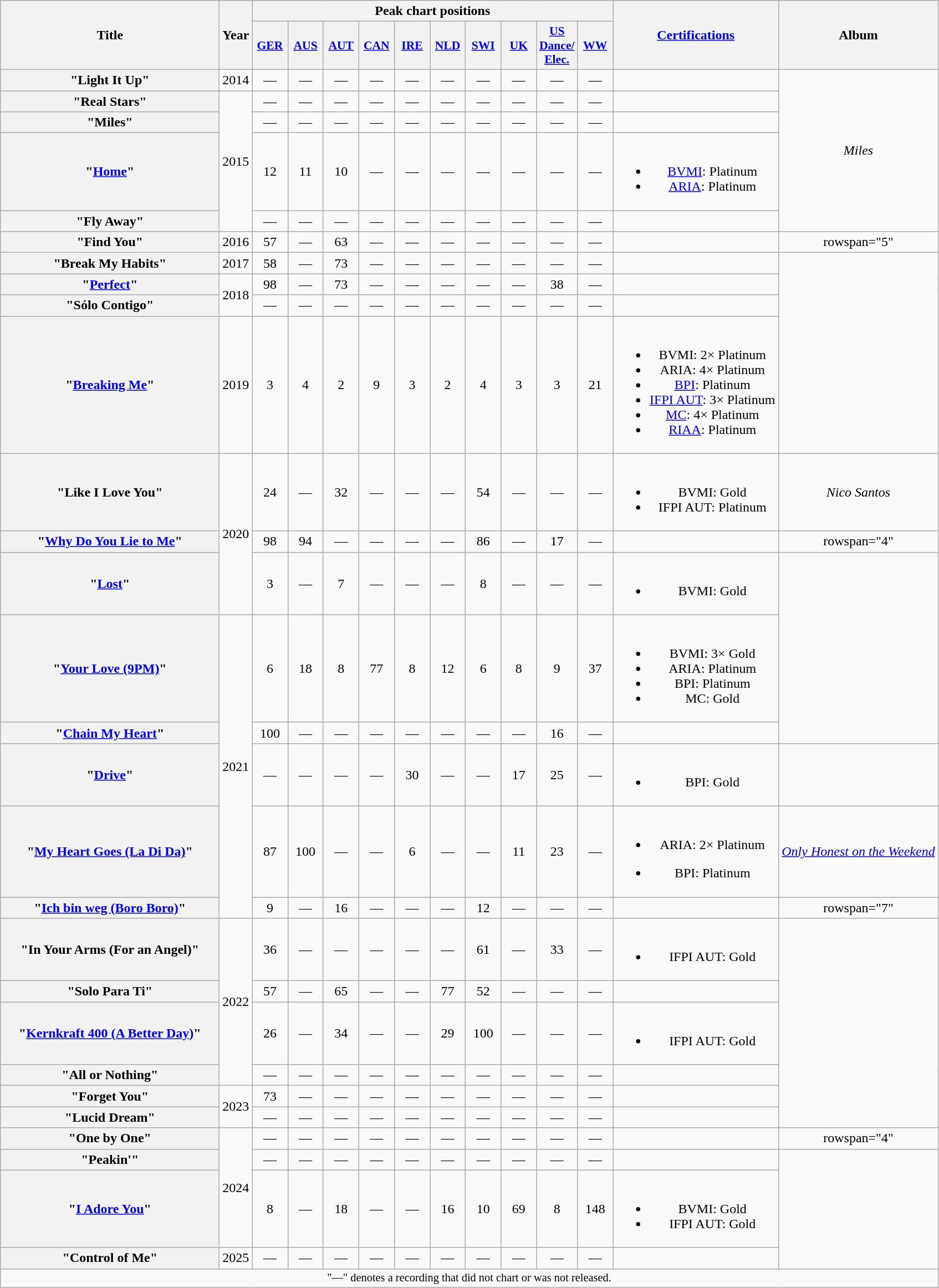<table class="wikitable plainrowheaders" style="text-align:center;">
<tr>
<th scope="col" rowspan="2" style="width:16em;">Title</th>
<th scope="col" rowspan="2" style="width:1em;">Year</th>
<th scope="col" colspan="10">Peak chart positions</th>
<th scope="col" rowspan="2" style="width:12em;"><a href='#'>Certifications</a></th>
<th scope="col" rowspan="2">Album</th>
</tr>
<tr>
<th scope="col" style="width:2.5em;font-size:90%;"><a href='#'>GER</a><br></th>
<th scope="col" style="width:2.5em;font-size:90%;"><a href='#'>AUS</a><br></th>
<th scope="col" style="width:2.5em;font-size:90%;"><a href='#'>AUT</a><br></th>
<th scope="col" style="width:2.5em;font-size:90%;"><a href='#'>CAN</a><br></th>
<th scope="col" style="width:2.5em;font-size:90%;"><a href='#'>IRE</a><br></th>
<th scope="col" style="width:2.5em;font-size:90%;"><a href='#'>NLD</a><br></th>
<th scope="col" style="width:2.5em;font-size:90%;"><a href='#'>SWI</a><br></th>
<th scope="col" style="width:2.5em;font-size:90%;"><a href='#'>UK</a><br></th>
<th scope="col" style="width:2.5em;font-size:90%;"><a href='#'>US<br>Dance/<br>Elec.</a><br></th>
<th scope="col" style="width:2.5em;font-size:90%;"><a href='#'>WW</a><br></th>
</tr>
<tr>
<th scope="row">"Light It Up"<br></th>
<td>2014</td>
<td>—</td>
<td>—</td>
<td>—</td>
<td>—</td>
<td>—</td>
<td>—</td>
<td>—</td>
<td>—</td>
<td>—</td>
<td>—</td>
<td></td>
<td rowspan="5"><em>Miles</em></td>
</tr>
<tr>
<th scope="row">"Real Stars"<br></th>
<td rowspan="4">2015</td>
<td>—</td>
<td>—</td>
<td>—</td>
<td>—</td>
<td>—</td>
<td>—</td>
<td>—</td>
<td>—</td>
<td>—</td>
<td>—</td>
<td></td>
</tr>
<tr>
<th scope="row">"Miles"<br></th>
<td>—</td>
<td>—</td>
<td>—</td>
<td>—</td>
<td>—</td>
<td>—</td>
<td>—</td>
<td>—</td>
<td>—</td>
<td>—</td>
<td></td>
</tr>
<tr>
<th scope="row">"<a href='#'>Home</a>"<br></th>
<td>12</td>
<td>11</td>
<td>10</td>
<td>—</td>
<td>—</td>
<td>—</td>
<td>—</td>
<td>—</td>
<td>—</td>
<td>—</td>
<td><br><ul><li><a href='#'>BVMI</a>: Platinum</li><li><a href='#'>ARIA</a>: Platinum</li></ul></td>
</tr>
<tr>
<th scope="row">"Fly Away"<br></th>
<td>—</td>
<td>—</td>
<td>—</td>
<td>—</td>
<td>—</td>
<td>—</td>
<td>—</td>
<td>—</td>
<td>—</td>
<td>—</td>
</tr>
<tr>
<th scope="row">"Find You"<br></th>
<td>2016</td>
<td>57</td>
<td>—</td>
<td>63</td>
<td>—</td>
<td>—</td>
<td>—</td>
<td>—</td>
<td>—</td>
<td>—</td>
<td>—</td>
<td></td>
<td>rowspan="5" </td>
</tr>
<tr>
<th scope="row">"Break My Habits"</th>
<td>2017</td>
<td>58</td>
<td>—</td>
<td>73</td>
<td>—</td>
<td>—</td>
<td>—</td>
<td>—</td>
<td>—</td>
<td>—</td>
<td>—</td>
<td></td>
</tr>
<tr>
<th scope="row">"<a href='#'>Perfect</a>"<br></th>
<td rowspan="2">2018</td>
<td>98</td>
<td>—</td>
<td>73</td>
<td>—</td>
<td>—</td>
<td>—</td>
<td>—</td>
<td>—</td>
<td>38</td>
<td>—</td>
<td></td>
</tr>
<tr>
<th scope="row">"Sólo Contigo" <br></th>
<td>—</td>
<td>—</td>
<td>—</td>
<td>—</td>
<td>—</td>
<td>—</td>
<td>—</td>
<td>—</td>
<td>—</td>
<td>—</td>
<td></td>
</tr>
<tr>
<th scope="row">"<a href='#'>Breaking Me</a>"<br></th>
<td>2019</td>
<td>3</td>
<td>4</td>
<td>2</td>
<td>9</td>
<td>3</td>
<td>2</td>
<td>4</td>
<td>3</td>
<td>3</td>
<td>21</td>
<td><br><ul><li>BVMI: 2× Platinum</li><li>ARIA: 4× Platinum</li><li><a href='#'>BPI</a>: Platinum</li><li><a href='#'>IFPI AUT</a>: 3× Platinum</li><li><a href='#'>MC</a>: 4× Platinum</li><li><a href='#'>RIAA</a>: Platinum</li></ul></td>
</tr>
<tr>
<th scope="row">"Like I Love You"<br></th>
<td rowspan="3">2020</td>
<td>24</td>
<td>—</td>
<td>32</td>
<td>—</td>
<td>—</td>
<td>—</td>
<td>54</td>
<td>—</td>
<td>—</td>
<td>—</td>
<td><br><ul><li>BVMI: Gold</li><li>IFPI AUT: Platinum</li></ul></td>
<td><em>Nico Santos</em></td>
</tr>
<tr>
<th scope="row">"<a href='#'>Why Do You Lie to Me</a>"<br></th>
<td>98</td>
<td>94</td>
<td>—</td>
<td>—</td>
<td>—</td>
<td>—</td>
<td>86</td>
<td>—</td>
<td>17</td>
<td>—</td>
<td></td>
<td>rowspan="4" </td>
</tr>
<tr>
<th scope="row">"<a href='#'>Lost</a>"<br></th>
<td>3</td>
<td>—</td>
<td>7</td>
<td>—</td>
<td>—</td>
<td>—</td>
<td>8</td>
<td>—</td>
<td>—</td>
<td>—</td>
<td><br><ul><li>BVMI: Gold</li></ul></td>
</tr>
<tr>
<th scope="row">"<a href='#'>Your Love (9PM)</a>"<br></th>
<td rowspan="5">2021</td>
<td>6</td>
<td>18</td>
<td>8</td>
<td>77</td>
<td>8<br></td>
<td>12</td>
<td>6</td>
<td>8</td>
<td>9</td>
<td>37</td>
<td><br><ul><li>BVMI: 3× Gold</li><li>ARIA: Platinum</li><li>BPI: Platinum</li><li>MC: Gold</li></ul></td>
</tr>
<tr>
<th scope="row">"<a href='#'>Chain My Heart</a>"<br></th>
<td>100</td>
<td>—</td>
<td>—</td>
<td>—</td>
<td>—</td>
<td>—</td>
<td>—</td>
<td>—</td>
<td>16</td>
<td>—</td>
<td></td>
</tr>
<tr>
<th scope="row">"<a href='#'>Drive</a>"<br></th>
<td>—</td>
<td>—</td>
<td>—</td>
<td>—</td>
<td>30<br></td>
<td>—</td>
<td>—</td>
<td>17</td>
<td>25</td>
<td>—</td>
<td><br><ul><li>BPI: Gold</li></ul></td>
<td></td>
</tr>
<tr>
<th scope="row">"<a href='#'>My Heart Goes (La Di Da)</a>"<br></th>
<td>87</td>
<td>100</td>
<td>—</td>
<td>—</td>
<td>6<br></td>
<td>—</td>
<td>—</td>
<td>11</td>
<td>23</td>
<td>—</td>
<td><br><ul><li>ARIA: 2× Platinum</li></ul><ul><li>BPI: Platinum</li></ul></td>
<td><em><a href='#'>Only Honest on the Weekend</a></em></td>
</tr>
<tr>
<th scope="row">"<a href='#'>Ich bin weg (Boro Boro)</a>"<br></th>
<td>9</td>
<td>—</td>
<td>16</td>
<td>—</td>
<td>—</td>
<td>—</td>
<td>12</td>
<td>—</td>
<td>—</td>
<td>—</td>
<td></td>
<td>rowspan="7" </td>
</tr>
<tr>
<th scope="row">"In Your Arms (For an Angel)"<br></th>
<td rowspan="4">2022</td>
<td>36</td>
<td>—</td>
<td>—</td>
<td>—</td>
<td>—</td>
<td>—</td>
<td>61</td>
<td>—</td>
<td>33</td>
<td>—</td>
<td><br><ul><li>IFPI AUT: Gold</li></ul></td>
</tr>
<tr>
<th scope="row">"Solo Para Ti"<br></th>
<td>57</td>
<td>—</td>
<td>65</td>
<td>—</td>
<td>—</td>
<td>77</td>
<td>52</td>
<td>—</td>
<td>—</td>
<td>—</td>
<td></td>
</tr>
<tr>
<th scope="row">"<a href='#'>Kernkraft 400 (A Better Day)</a>"<br></th>
<td>26</td>
<td>—</td>
<td>34</td>
<td>—</td>
<td>—</td>
<td>29</td>
<td>100</td>
<td>—</td>
<td>—</td>
<td>—</td>
<td><br><ul><li>IFPI AUT: Gold</li></ul></td>
</tr>
<tr>
<th scope="row">"All or Nothing"<br></th>
<td>—</td>
<td>—</td>
<td>—</td>
<td>—</td>
<td>—</td>
<td>—</td>
<td>—</td>
<td>—</td>
<td>—</td>
<td>—</td>
<td></td>
</tr>
<tr>
<th scope="row">"Forget You"<br></th>
<td rowspan="2">2023</td>
<td>73</td>
<td>—</td>
<td>—</td>
<td>—</td>
<td>—</td>
<td>—</td>
<td>—</td>
<td>—</td>
<td>—</td>
<td>—</td>
<td></td>
</tr>
<tr>
<th scope="row">"Lucid Dream"</th>
<td>—</td>
<td>—</td>
<td>—</td>
<td>—</td>
<td>—</td>
<td>—</td>
<td>—</td>
<td>—</td>
<td>—</td>
<td>—</td>
<td></td>
</tr>
<tr>
<th scope="row">"One by One" <br></th>
<td rowspan="3">2024</td>
<td>—</td>
<td>—</td>
<td>—</td>
<td>—</td>
<td>—</td>
<td>—</td>
<td>—</td>
<td>—</td>
<td>—</td>
<td>—</td>
<td></td>
<td>rowspan="4" </td>
</tr>
<tr>
<th scope="row">"Peakin'"</th>
<td>—</td>
<td>—</td>
<td>—</td>
<td>—</td>
<td>—</td>
<td>—</td>
<td>—</td>
<td>—</td>
<td>—</td>
<td>—</td>
<td></td>
</tr>
<tr>
<th scope="row">"<a href='#'>I Adore You</a>"<br></th>
<td>8</td>
<td>—</td>
<td>18</td>
<td>—</td>
<td>—</td>
<td>16</td>
<td>10</td>
<td>69</td>
<td>8</td>
<td>148</td>
<td><br><ul><li>BVMI: Gold</li><li>IFPI AUT: Gold</li></ul></td>
</tr>
<tr>
<th scope="row">"Control of Me"<br></th>
<td>2025</td>
<td>—</td>
<td>—</td>
<td>—</td>
<td>—</td>
<td>—</td>
<td>—</td>
<td>—</td>
<td>—</td>
<td>—</td>
<td>—</td>
<td></td>
</tr>
<tr>
<td colspan="14" style="font-size:85%;">"—" denotes a recording that did not chart or was not released.</td>
</tr>
</table>
